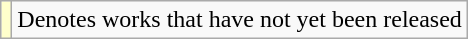<table class="wikitable">
<tr>
<td style="background:#FFFFCC;"></td>
<td>Denotes works that have not yet been released</td>
</tr>
</table>
